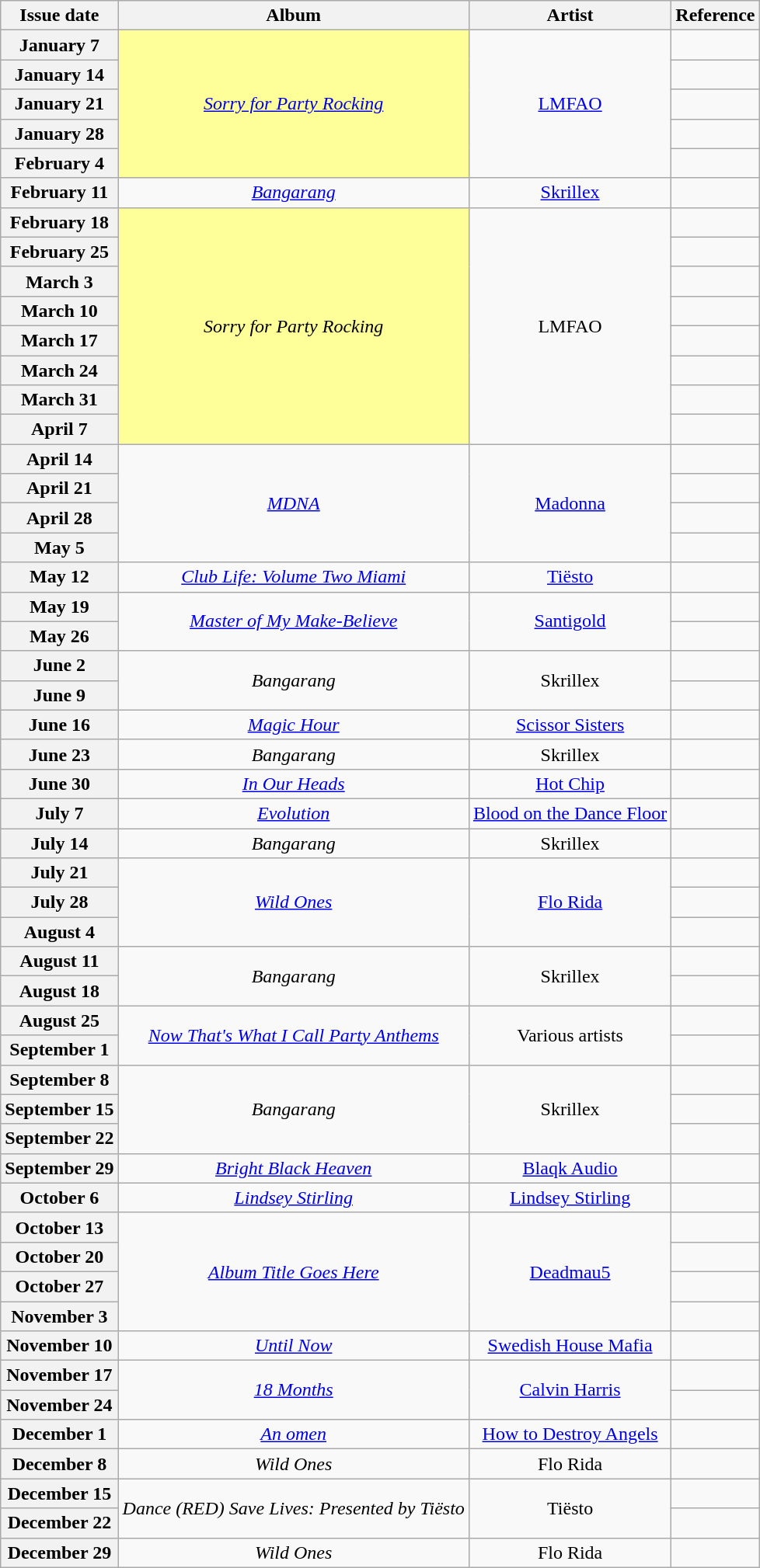<table class="wikitable plainrowheaders" style="text-align:center">
<tr>
<th scope="col">Issue date</th>
<th scope="col">Album</th>
<th scope="col">Artist</th>
<th scope="col">Reference</th>
</tr>
<tr>
<th scope="row">January 7</th>
<td bgcolor=#FFFF99 rowspan="5"><em><a href='#'>Sorry for Party Rocking</a></em> </td>
<td rowspan="5"><a href='#'>LMFAO</a></td>
<td></td>
</tr>
<tr>
<th scope="row">January 14</th>
<td></td>
</tr>
<tr>
<th scope="row">January 21</th>
<td></td>
</tr>
<tr>
<th scope="row">January 28</th>
<td></td>
</tr>
<tr>
<th scope="row">February 4</th>
<td></td>
</tr>
<tr>
<th scope="row">February 11</th>
<td><em><a href='#'>Bangarang</a></em></td>
<td><a href='#'>Skrillex</a></td>
<td></td>
</tr>
<tr>
<th scope="row">February 18</th>
<td bgcolor=#FFFF99 rowspan="8"><em>Sorry for Party Rocking</em> </td>
<td rowspan="8">LMFAO</td>
<td></td>
</tr>
<tr>
<th scope="row">February 25</th>
<td></td>
</tr>
<tr>
<th scope="row">March 3</th>
<td></td>
</tr>
<tr>
<th scope="row">March 10</th>
<td></td>
</tr>
<tr>
<th scope="row">March 17</th>
<td></td>
</tr>
<tr>
<th scope="row">March 24</th>
<td></td>
</tr>
<tr>
<th scope="row">March 31</th>
<td></td>
</tr>
<tr>
<th scope="row">April 7</th>
<td></td>
</tr>
<tr>
<th scope="row">April 14</th>
<td rowspan="4"><em><a href='#'>MDNA</a></em></td>
<td rowspan="4"><a href='#'>Madonna</a></td>
<td></td>
</tr>
<tr>
<th scope="row">April 21</th>
<td></td>
</tr>
<tr>
<th scope="row">April 28</th>
<td></td>
</tr>
<tr>
<th scope="row">May 5</th>
<td></td>
</tr>
<tr>
<th scope="row">May 12</th>
<td><em><a href='#'>Club Life: Volume Two Miami</a></em></td>
<td><a href='#'>Tiësto</a></td>
<td></td>
</tr>
<tr>
<th scope="row">May 19</th>
<td rowspan="2"><em><a href='#'>Master of My Make-Believe</a></em></td>
<td rowspan="2"><a href='#'>Santigold</a></td>
<td></td>
</tr>
<tr>
<th scope="row">May 26</th>
<td></td>
</tr>
<tr>
<th scope="row">June 2</th>
<td rowspan="2"><em>Bangarang</em></td>
<td rowspan="2">Skrillex</td>
<td></td>
</tr>
<tr>
<th scope="row">June 9</th>
<td></td>
</tr>
<tr>
<th scope="row">June 16</th>
<td><em><a href='#'>Magic Hour</a></em></td>
<td><a href='#'>Scissor Sisters</a></td>
<td></td>
</tr>
<tr>
<th scope="row">June 23</th>
<td><em>Bangarang</em></td>
<td>Skrillex</td>
<td></td>
</tr>
<tr>
<th scope="row">June 30</th>
<td><em><a href='#'>In Our Heads</a></em></td>
<td><a href='#'>Hot Chip</a></td>
<td></td>
</tr>
<tr>
<th scope="row">July 7</th>
<td><em><a href='#'>Evolution</a></em></td>
<td><a href='#'>Blood on the Dance Floor</a></td>
<td></td>
</tr>
<tr>
<th scope="row">July 14</th>
<td><em>Bangarang</em></td>
<td>Skrillex</td>
<td></td>
</tr>
<tr>
<th scope="row">July 21</th>
<td rowspan="3"><em><a href='#'>Wild Ones</a></em></td>
<td rowspan="3"><a href='#'>Flo Rida</a></td>
<td></td>
</tr>
<tr>
<th scope="row">July 28</th>
<td></td>
</tr>
<tr>
<th scope="row">August 4</th>
<td></td>
</tr>
<tr>
<th scope="row">August 11</th>
<td rowspan="2"><em>Bangarang</em></td>
<td rowspan="2">Skrillex</td>
<td></td>
</tr>
<tr>
<th scope="row">August 18</th>
<td></td>
</tr>
<tr>
<th scope="row">August 25</th>
<td rowspan="2"><em><a href='#'>Now That's What I Call Party Anthems</a></em></td>
<td rowspan="2">Various artists</td>
<td></td>
</tr>
<tr>
<th scope="row">September 1</th>
<td></td>
</tr>
<tr>
<th scope="row">September 8</th>
<td rowspan="3"><em>Bangarang</em></td>
<td rowspan="3">Skrillex</td>
<td></td>
</tr>
<tr>
<th scope="row">September 15</th>
<td></td>
</tr>
<tr>
<th scope="row">September 22</th>
<td></td>
</tr>
<tr>
<th scope="row">September 29</th>
<td><em><a href='#'>Bright Black Heaven</a></em></td>
<td><a href='#'>Blaqk Audio</a></td>
<td></td>
</tr>
<tr>
<th scope="row">October 6</th>
<td><em><a href='#'>Lindsey Stirling</a></em></td>
<td><a href='#'>Lindsey Stirling</a></td>
<td></td>
</tr>
<tr>
<th scope="row">October 13</th>
<td rowspan="4"><em><a href='#'>Album Title Goes Here</a></em></td>
<td rowspan="4"><a href='#'>Deadmau5</a></td>
<td></td>
</tr>
<tr>
<th scope="row">October 20</th>
<td></td>
</tr>
<tr>
<th scope="row">October 27</th>
<td></td>
</tr>
<tr>
<th scope="row">November 3</th>
<td></td>
</tr>
<tr>
<th scope="row">November 10</th>
<td><em><a href='#'>Until Now</a></em></td>
<td><a href='#'>Swedish House Mafia</a></td>
<td></td>
</tr>
<tr>
<th scope="row">November 17</th>
<td rowspan="2"><em><a href='#'>18 Months</a></em></td>
<td rowspan="2"><a href='#'>Calvin Harris</a></td>
<td></td>
</tr>
<tr>
<th scope="row">November 24</th>
<td></td>
</tr>
<tr>
<th scope="row">December 1</th>
<td><em><a href='#'>An omen</a></em></td>
<td><a href='#'>How to Destroy Angels</a></td>
<td></td>
</tr>
<tr>
<th scope="row">December 8</th>
<td><em>Wild Ones</em></td>
<td>Flo Rida</td>
<td></td>
</tr>
<tr>
<th scope="row">December 15</th>
<td rowspan="2"><em>Dance (RED) Save Lives: Presented by Tiësto</em></td>
<td rowspan="2">Tiësto</td>
<td></td>
</tr>
<tr>
<th scope="row">December 22</th>
<td></td>
</tr>
<tr>
<th scope="row">December 29</th>
<td><em>Wild Ones</em></td>
<td>Flo Rida</td>
<td></td>
</tr>
</table>
